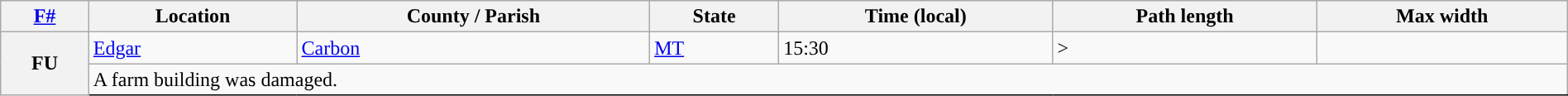<table class="wikitable sortable" style="width:100%;">
<tr>
<th scope="col" align="center"><a href='#'>F#</a><br></th>
<th scope="col" align="center" class="unsortable">Location</th>
<th scope="col" align="center" class="unsortable">County / Parish</th>
<th scope="col" align="center">State</th>
<th scope="col" align="center">Time (local)</th>
<th scope="col" align="center">Path length</th>
<th scope="col" align="center">Max width</th>
</tr>
<tr>
<th scope="row" rowspan="2" style="background-color:#">FU</th>
<td><a href='#'>Edgar</a></td>
<td><a href='#'>Carbon</a></td>
<td><a href='#'>MT</a></td>
<td>15:30</td>
<td>></td>
<td></td>
</tr>
<tr class="expand-child">
<td colspan="6" style="border-bottom: 1px solid black;">A farm building was damaged.</td>
</tr>
</table>
